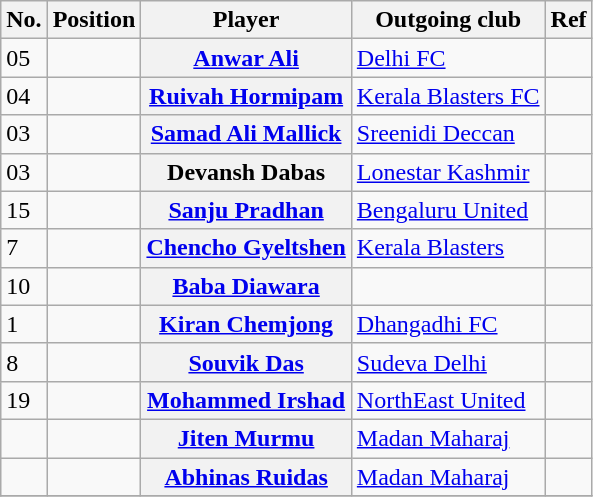<table class="wikitable plainrowheaders" style="text-align:center; text-align:left">
<tr>
<th>No.</th>
<th scope="col">Position</th>
<th scope="col">Player</th>
<th scope="col">Outgoing club</th>
<th scope="col">Ref</th>
</tr>
<tr>
<td>05</td>
<td></td>
<th scope="row"> <a href='#'>Anwar Ali</a></th>
<td> <a href='#'>Delhi FC</a></td>
<td></td>
</tr>
<tr>
<td>04</td>
<td></td>
<th scope="row"> <a href='#'>Ruivah Hormipam</a></th>
<td> <a href='#'>Kerala Blasters FC</a></td>
<td></td>
</tr>
<tr>
<td>03</td>
<td></td>
<th scope="row"> <a href='#'>Samad Ali Mallick</a></th>
<td> <a href='#'>Sreenidi Deccan</a></td>
<td></td>
</tr>
<tr>
<td>03</td>
<td></td>
<th scope="row"> Devansh Dabas</th>
<td> <a href='#'>Lonestar Kashmir</a></td>
<td></td>
</tr>
<tr>
<td>15</td>
<td></td>
<th scope="row"> <a href='#'>Sanju Pradhan</a></th>
<td> <a href='#'>Bengaluru United</a></td>
<td></td>
</tr>
<tr>
<td>7</td>
<td></td>
<th scope="row"> <a href='#'>Chencho Gyeltshen</a></th>
<td> <a href='#'>Kerala Blasters</a></td>
<td></td>
</tr>
<tr>
<td>10</td>
<td></td>
<th scope="row"> <a href='#'>Baba Diawara</a></th>
<td></td>
<td></td>
</tr>
<tr>
<td>1</td>
<td></td>
<th scope="row"> <a href='#'>Kiran Chemjong</a></th>
<td> <a href='#'>Dhangadhi FC</a></td>
<td></td>
</tr>
<tr>
<td>8</td>
<td></td>
<th scope="row"> <a href='#'>Souvik Das</a></th>
<td> <a href='#'>Sudeva Delhi</a></td>
<td></td>
</tr>
<tr>
<td>19</td>
<td></td>
<th scope="row"> <a href='#'>Mohammed Irshad</a></th>
<td> <a href='#'>NorthEast United</a></td>
<td></td>
</tr>
<tr>
<td></td>
<td></td>
<th scope="row"> <a href='#'>Jiten Murmu</a></th>
<td> <a href='#'>Madan Maharaj</a></td>
<td></td>
</tr>
<tr>
<td></td>
<td></td>
<th scope="row"> <a href='#'>Abhinas Ruidas</a></th>
<td> <a href='#'>Madan Maharaj</a></td>
<td></td>
</tr>
<tr>
</tr>
</table>
